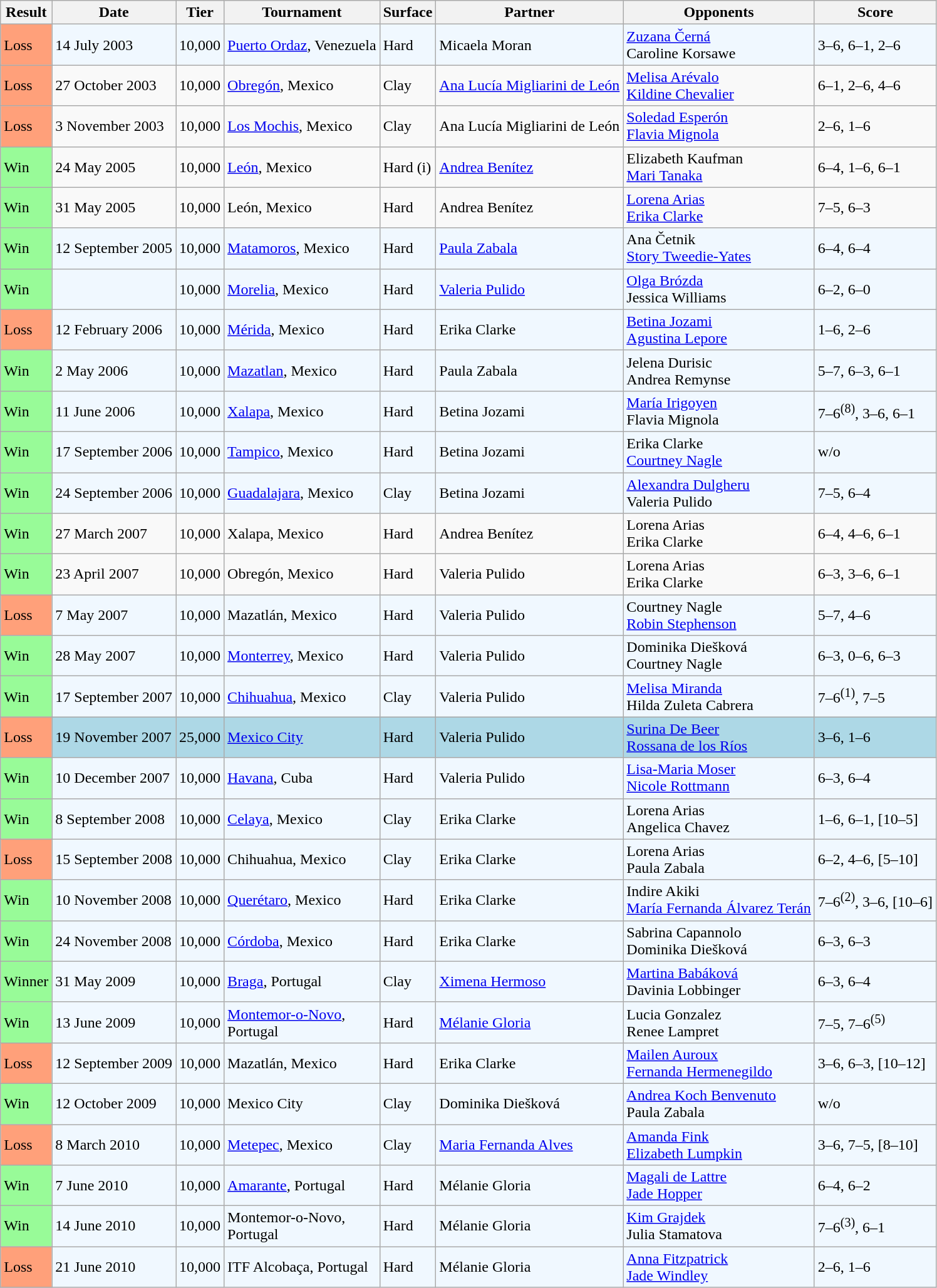<table class="sortable wikitable">
<tr>
<th>Result</th>
<th>Date</th>
<th>Tier</th>
<th>Tournament</th>
<th>Surface</th>
<th>Partner</th>
<th>Opponents</th>
<th class="unsortable">Score</th>
</tr>
<tr style="background:#f0f8ff;">
<td style="background:#ffa07a;">Loss</td>
<td>14 July 2003</td>
<td>10,000</td>
<td><a href='#'>Puerto Ordaz</a>, Venezuela</td>
<td>Hard</td>
<td> Micaela Moran</td>
<td> <a href='#'>Zuzana Černá</a> <br>  Caroline Korsawe</td>
<td>3–6, 6–1, 2–6</td>
</tr>
<tr>
<td style="background:#ffa07a;">Loss</td>
<td>27 October 2003</td>
<td>10,000</td>
<td><a href='#'>Obregón</a>, Mexico</td>
<td>Clay</td>
<td> <a href='#'>Ana Lucía Migliarini de León</a></td>
<td> <a href='#'>Melisa Arévalo</a> <br>  <a href='#'>Kildine Chevalier</a></td>
<td>6–1, 2–6, 4–6</td>
</tr>
<tr>
<td style="background:#ffa07a;">Loss</td>
<td>3 November 2003</td>
<td>10,000</td>
<td><a href='#'>Los Mochis</a>, Mexico</td>
<td>Clay</td>
<td> Ana Lucía Migliarini de León</td>
<td> <a href='#'>Soledad Esperón</a> <br>  <a href='#'>Flavia Mignola</a></td>
<td>2–6, 1–6</td>
</tr>
<tr>
<td style="background:#98fb98;">Win</td>
<td>24 May 2005</td>
<td>10,000</td>
<td><a href='#'>León</a>, Mexico</td>
<td>Hard (i)</td>
<td> <a href='#'>Andrea Benítez</a></td>
<td> Elizabeth Kaufman <br>  <a href='#'>Mari Tanaka</a></td>
<td>6–4, 1–6, 6–1</td>
</tr>
<tr>
<td style="background:#98fb98;">Win</td>
<td>31 May 2005</td>
<td>10,000</td>
<td>León, Mexico</td>
<td>Hard</td>
<td> Andrea Benítez</td>
<td> <a href='#'>Lorena Arias</a> <br>  <a href='#'>Erika Clarke</a></td>
<td>7–5, 6–3</td>
</tr>
<tr style="background:#f0f8ff;">
<td style="background:#98fb98;">Win</td>
<td>12 September 2005</td>
<td>10,000</td>
<td><a href='#'>Matamoros</a>, Mexico</td>
<td>Hard</td>
<td> <a href='#'>Paula Zabala</a></td>
<td> Ana Četnik <br>  <a href='#'>Story Tweedie-Yates</a></td>
<td>6–4, 6–4</td>
</tr>
<tr bgcolor="#f0f8ff">
<td style="background:#98fb98;">Win</td>
<td></td>
<td>10,000</td>
<td><a href='#'>Morelia</a>, Mexico</td>
<td>Hard</td>
<td> <a href='#'>Valeria Pulido</a></td>
<td> <a href='#'>Olga Brózda</a> <br>  Jessica Williams</td>
<td>6–2, 6–0</td>
</tr>
<tr bgcolor="f0f8ff">
<td style="background:#ffa07a;">Loss</td>
<td>12 February 2006</td>
<td>10,000</td>
<td><a href='#'>Mérida</a>, Mexico</td>
<td>Hard</td>
<td> Erika Clarke</td>
<td> <a href='#'>Betina Jozami</a> <br>  <a href='#'>Agustina Lepore</a></td>
<td>1–6, 2–6</td>
</tr>
<tr bgcolor="#f0f8ff">
<td style="background:#98fb98;">Win</td>
<td>2 May 2006</td>
<td>10,000</td>
<td><a href='#'>Mazatlan</a>, Mexico</td>
<td>Hard</td>
<td> Paula Zabala</td>
<td> Jelena Durisic <br>  Andrea Remynse</td>
<td>5–7, 6–3, 6–1</td>
</tr>
<tr bgcolor="f0f8ff">
<td style="background:#98fb98;">Win</td>
<td>11 June 2006</td>
<td>10,000</td>
<td><a href='#'>Xalapa</a>, Mexico</td>
<td>Hard</td>
<td> Betina Jozami</td>
<td> <a href='#'>María Irigoyen</a> <br>  Flavia Mignola</td>
<td>7–6<sup>(8)</sup>, 3–6, 6–1</td>
</tr>
<tr bgcolor="f0f8ff">
<td style="background:#98fb98;">Win</td>
<td>17 September 2006</td>
<td>10,000</td>
<td><a href='#'>Tampico</a>, Mexico</td>
<td>Hard</td>
<td> Betina Jozami</td>
<td> Erika Clarke <br>  <a href='#'>Courtney Nagle</a></td>
<td>w/o</td>
</tr>
<tr bgcolor="f0f8ff">
<td style="background:#98fb98;">Win</td>
<td>24 September 2006</td>
<td>10,000</td>
<td><a href='#'>Guadalajara</a>, Mexico</td>
<td>Clay</td>
<td> Betina Jozami</td>
<td> <a href='#'>Alexandra Dulgheru</a> <br>  Valeria Pulido</td>
<td>7–5, 6–4</td>
</tr>
<tr>
<td style="background:#98fb98;">Win</td>
<td>27 March 2007</td>
<td>10,000</td>
<td>Xalapa, Mexico</td>
<td>Hard</td>
<td> Andrea Benítez</td>
<td> Lorena Arias <br>  Erika Clarke</td>
<td>6–4, 4–6, 6–1</td>
</tr>
<tr>
<td style="background:#98fb98;">Win</td>
<td>23 April 2007</td>
<td>10,000</td>
<td>Obregón, Mexico</td>
<td>Hard</td>
<td> Valeria Pulido</td>
<td> Lorena Arias <br>  Erika Clarke</td>
<td>6–3, 3–6, 6–1</td>
</tr>
<tr style="background:#f0f8ff;">
<td style="background:#ffa07a;">Loss</td>
<td>7 May 2007</td>
<td>10,000</td>
<td>Mazatlán, Mexico</td>
<td>Hard</td>
<td> Valeria Pulido</td>
<td> Courtney Nagle <br>  <a href='#'>Robin Stephenson</a></td>
<td>5–7, 4–6</td>
</tr>
<tr style="background:#f0f8ff;">
<td style="background:#98fb98;">Win</td>
<td>28 May 2007</td>
<td>10,000</td>
<td><a href='#'>Monterrey</a>, Mexico</td>
<td>Hard</td>
<td> Valeria Pulido</td>
<td> Dominika Diešková <br>  Courtney Nagle</td>
<td>6–3, 0–6, 6–3</td>
</tr>
<tr style="background:#f0f8ff;">
<td style="background:#98fb98;">Win</td>
<td>17 September 2007</td>
<td>10,000</td>
<td><a href='#'>Chihuahua</a>, Mexico</td>
<td>Clay</td>
<td> Valeria Pulido</td>
<td> <a href='#'>Melisa Miranda</a> <br>  Hilda Zuleta Cabrera</td>
<td>7–6<sup>(1)</sup>, 7–5</td>
</tr>
<tr bgcolor=lightblue>
<td style="background:#ffa07a;">Loss</td>
<td>19 November 2007</td>
<td>25,000</td>
<td><a href='#'>Mexico City</a></td>
<td>Hard</td>
<td> Valeria Pulido</td>
<td> <a href='#'>Surina De Beer</a> <br>  <a href='#'>Rossana de los Ríos</a></td>
<td>3–6, 1–6</td>
</tr>
<tr style="background:#f0f8ff;">
<td style="background:#98fb98;">Win</td>
<td>10 December 2007</td>
<td>10,000</td>
<td><a href='#'>Havana</a>, Cuba</td>
<td>Hard</td>
<td> Valeria Pulido</td>
<td> <a href='#'>Lisa-Maria Moser</a> <br>  <a href='#'>Nicole Rottmann</a></td>
<td>6–3, 6–4</td>
</tr>
<tr style="background:#f0f8ff;">
<td style="background:#98fb98;">Win</td>
<td>8 September 2008</td>
<td>10,000</td>
<td><a href='#'>Celaya</a>, Mexico</td>
<td>Clay</td>
<td> Erika Clarke</td>
<td> Lorena Arias <br>  Angelica Chavez</td>
<td>1–6, 6–1, [10–5]</td>
</tr>
<tr style="background:#f0f8ff;">
<td style="background:#ffa07a;">Loss</td>
<td>15 September 2008</td>
<td>10,000</td>
<td>Chihuahua, Mexico</td>
<td>Clay</td>
<td> Erika Clarke</td>
<td> Lorena Arias <br>  Paula Zabala</td>
<td>6–2, 4–6, [5–10]</td>
</tr>
<tr style="background:#f0f8ff;">
<td style="background:#98fb98;">Win</td>
<td>10 November 2008</td>
<td>10,000</td>
<td><a href='#'>Querétaro</a>, Mexico</td>
<td>Hard</td>
<td> Erika Clarke</td>
<td> Indire Akiki <br>  <a href='#'>María Fernanda Álvarez Terán</a></td>
<td>7–6<sup>(2)</sup>, 3–6, [10–6]</td>
</tr>
<tr style="background:#f0f8ff;">
<td style="background:#98fb98;">Win</td>
<td>24 November 2008</td>
<td>10,000</td>
<td><a href='#'>Córdoba</a>, Mexico</td>
<td>Hard</td>
<td> Erika Clarke</td>
<td> Sabrina Capannolo <br>  Dominika Diešková</td>
<td>6–3, 6–3</td>
</tr>
<tr style="background:#f0f8ff;">
<td bgcolor="98FB98">Winner</td>
<td>31 May 2009</td>
<td>10,000</td>
<td><a href='#'>Braga</a>, Portugal</td>
<td>Clay</td>
<td> <a href='#'>Ximena Hermoso</a></td>
<td> <a href='#'>Martina Babáková</a> <br>  Davinia Lobbinger</td>
<td>6–3, 6–4</td>
</tr>
<tr style="background:#f0f8ff;">
<td style="background:#98fb98;">Win</td>
<td>13 June 2009</td>
<td>10,000</td>
<td><a href='#'>Montemor-o-Novo</a>, <br>Portugal</td>
<td>Hard</td>
<td> <a href='#'>Mélanie Gloria</a></td>
<td> Lucia Gonzalez <br>  Renee Lampret</td>
<td>7–5, 7–6<sup>(5)</sup></td>
</tr>
<tr style="background:#f0f8ff;">
<td style="background:#ffa07a;">Loss</td>
<td>12 September 2009</td>
<td>10,000</td>
<td>Mazatlán, Mexico</td>
<td>Hard</td>
<td> Erika Clarke</td>
<td> <a href='#'>Mailen Auroux</a> <br>  <a href='#'>Fernanda Hermenegildo</a></td>
<td>3–6, 6–3, [10–12]</td>
</tr>
<tr style="background:#f0f8ff;">
<td style="background:#98fb98;">Win</td>
<td>12 October 2009</td>
<td>10,000</td>
<td>Mexico City</td>
<td>Clay</td>
<td> Dominika Diešková</td>
<td> <a href='#'>Andrea Koch Benvenuto</a> <br>  Paula Zabala</td>
<td>w/o</td>
</tr>
<tr style="background:#f0f8ff;">
<td style="background:#ffa07a;">Loss</td>
<td>8 March 2010</td>
<td>10,000</td>
<td><a href='#'>Metepec</a>, Mexico</td>
<td>Clay</td>
<td> <a href='#'>Maria Fernanda Alves</a></td>
<td> <a href='#'>Amanda Fink</a> <br>  <a href='#'>Elizabeth Lumpkin</a></td>
<td>3–6, 7–5, [8–10]</td>
</tr>
<tr style="background:#f0f8ff;">
<td style="background:#98fb98;">Win</td>
<td>7 June 2010</td>
<td>10,000</td>
<td><a href='#'>Amarante</a>, Portugal</td>
<td>Hard</td>
<td> Mélanie Gloria</td>
<td> <a href='#'>Magali de Lattre</a> <br>  <a href='#'>Jade Hopper</a></td>
<td>6–4, 6–2</td>
</tr>
<tr style="background:#f0f8ff;">
<td style="background:#98fb98;">Win</td>
<td>14 June 2010</td>
<td>10,000</td>
<td>Montemor-o-Novo, <br>Portugal</td>
<td>Hard</td>
<td> Mélanie Gloria</td>
<td> <a href='#'>Kim Grajdek</a> <br>  Julia Stamatova</td>
<td>7–6<sup>(3)</sup>, 6–1</td>
</tr>
<tr style="background:#f0f8ff;">
<td style="background:#ffa07a;">Loss</td>
<td>21 June 2010</td>
<td>10,000</td>
<td>ITF Alcobaça, Portugal</td>
<td>Hard</td>
<td> Mélanie Gloria</td>
<td> <a href='#'>Anna Fitzpatrick</a> <br>  <a href='#'>Jade Windley</a></td>
<td>2–6, 1–6</td>
</tr>
</table>
